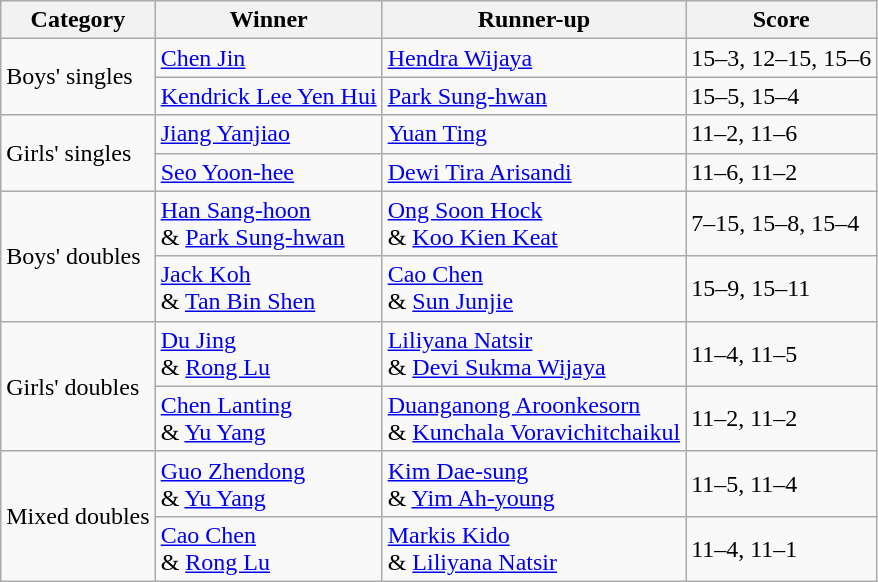<table class="wikitable">
<tr>
<th>Category</th>
<th>Winner</th>
<th>Runner-up</th>
<th>Score</th>
</tr>
<tr>
<td rowspan=2>Boys' singles</td>
<td> <a href='#'>Chen Jin</a></td>
<td> <a href='#'>Hendra Wijaya</a></td>
<td>15–3, 12–15, 15–6</td>
</tr>
<tr>
<td> <a href='#'>Kendrick Lee Yen Hui</a></td>
<td> <a href='#'>Park Sung-hwan</a></td>
<td>15–5, 15–4</td>
</tr>
<tr>
<td rowspan=2>Girls' singles</td>
<td> <a href='#'>Jiang Yanjiao</a></td>
<td> <a href='#'>Yuan Ting</a></td>
<td>11–2, 11–6</td>
</tr>
<tr>
<td> <a href='#'>Seo Yoon-hee</a></td>
<td> <a href='#'>Dewi Tira Arisandi</a></td>
<td>11–6, 11–2</td>
</tr>
<tr>
<td rowspan=2>Boys' doubles</td>
<td> <a href='#'>Han Sang-hoon</a><br> & <a href='#'>Park Sung-hwan</a></td>
<td> <a href='#'>Ong Soon Hock</a> <br> & <a href='#'>Koo Kien Keat</a></td>
<td>7–15, 15–8, 15–4</td>
</tr>
<tr>
<td> <a href='#'>Jack Koh</a><br> & <a href='#'>Tan Bin Shen</a></td>
<td> <a href='#'>Cao Chen</a><br> & <a href='#'>Sun Junjie</a></td>
<td>15–9, 15–11</td>
</tr>
<tr>
<td rowspan=2>Girls' doubles</td>
<td> <a href='#'>Du Jing</a><br> & <a href='#'>Rong Lu</a></td>
<td> <a href='#'>Liliyana Natsir</a><br> & <a href='#'>Devi Sukma Wijaya</a></td>
<td>11–4, 11–5</td>
</tr>
<tr>
<td> <a href='#'>Chen Lanting</a><br> & <a href='#'>Yu Yang</a></td>
<td> <a href='#'>Duanganong Aroonkesorn</a><br> & <a href='#'>Kunchala Voravichitchaikul</a></td>
<td>11–2, 11–2</td>
</tr>
<tr>
<td rowspan=2>Mixed doubles</td>
<td> <a href='#'>Guo Zhendong</a><br> & <a href='#'>Yu Yang</a></td>
<td> <a href='#'>Kim Dae-sung</a><br> & <a href='#'>Yim Ah-young</a></td>
<td>11–5, 11–4</td>
</tr>
<tr>
<td> <a href='#'>Cao Chen</a><br> & <a href='#'>Rong Lu</a></td>
<td> <a href='#'>Markis Kido</a><br> & <a href='#'>Liliyana Natsir</a></td>
<td>11–4, 11–1</td>
</tr>
</table>
